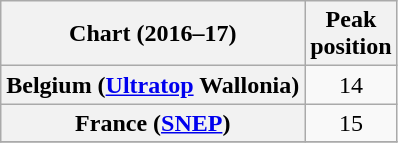<table class="wikitable sortable plainrowheaders" style="text-align:center;">
<tr>
<th>Chart (2016–17)</th>
<th>Peak<br>position</th>
</tr>
<tr>
<th scope="row">Belgium (<a href='#'>Ultratop</a> Wallonia)</th>
<td>14</td>
</tr>
<tr>
<th scope="row">France (<a href='#'>SNEP</a>)</th>
<td>15</td>
</tr>
<tr>
</tr>
</table>
